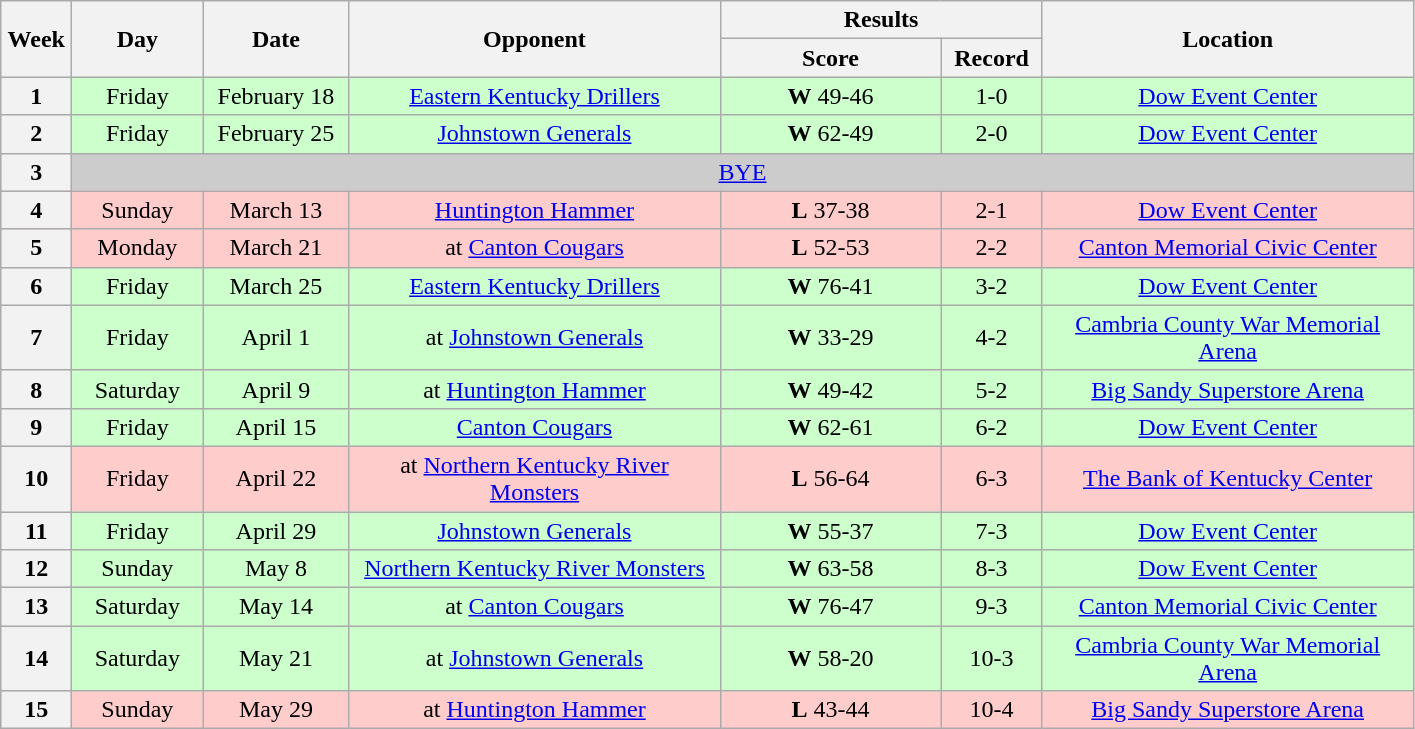<table class="wikitable">
<tr>
<th rowspan="2" width="40">Week</th>
<th rowspan="2" width="80">Day</th>
<th rowspan="2" width="90">Date</th>
<th rowspan="2" width="240">Opponent</th>
<th colspan="2" width="200">Results</th>
<th rowspan="2" width="240">Location</th>
</tr>
<tr>
<th width="140">Score</th>
<th width="60">Record</th>
</tr>
<tr align="center" bgcolor="#CCFFCC">
<th>1</th>
<td>Friday</td>
<td>February 18</td>
<td><a href='#'>Eastern Kentucky Drillers</a></td>
<td><strong>W</strong> 49-46</td>
<td>1-0</td>
<td><a href='#'>Dow Event Center</a></td>
</tr>
<tr align="center" bgcolor="#CCFFCC">
<th>2</th>
<td>Friday</td>
<td>February 25</td>
<td><a href='#'>Johnstown Generals</a></td>
<td><strong>W</strong> 62-49</td>
<td>2-0</td>
<td><a href='#'>Dow Event Center</a></td>
</tr>
<tr align="center" bgcolor="#CCCCCC">
<th>3</th>
<td colSpan=6><a href='#'>BYE</a></td>
</tr>
<tr align="center" bgcolor="#FFCCCC">
<th>4</th>
<td>Sunday</td>
<td>March 13</td>
<td><a href='#'>Huntington Hammer</a></td>
<td><strong>L</strong> 37-38</td>
<td>2-1</td>
<td><a href='#'>Dow Event Center</a></td>
</tr>
<tr align="center" bgcolor="#FFCCCC">
<th>5</th>
<td>Monday</td>
<td>March 21</td>
<td>at <a href='#'>Canton Cougars</a></td>
<td><strong>L</strong> 52-53</td>
<td>2-2</td>
<td><a href='#'>Canton Memorial Civic Center</a></td>
</tr>
<tr align="center" bgcolor="#CCFFCC">
<th>6</th>
<td>Friday</td>
<td>March 25</td>
<td><a href='#'>Eastern Kentucky Drillers</a></td>
<td><strong>W</strong> 76-41</td>
<td>3-2</td>
<td><a href='#'>Dow Event Center</a></td>
</tr>
<tr align="center" bgcolor="#CCFFCC">
<th>7</th>
<td>Friday</td>
<td>April 1</td>
<td>at <a href='#'>Johnstown Generals</a></td>
<td><strong>W</strong> 33-29</td>
<td>4-2</td>
<td><a href='#'>Cambria County War Memorial Arena</a></td>
</tr>
<tr align="center" bgcolor="#CCFFCC">
<th>8</th>
<td>Saturday</td>
<td>April 9</td>
<td>at <a href='#'>Huntington Hammer</a></td>
<td><strong>W</strong> 49-42</td>
<td>5-2</td>
<td><a href='#'>Big Sandy Superstore Arena</a></td>
</tr>
<tr align="center" bgcolor="#CCFFCC">
<th>9</th>
<td>Friday</td>
<td>April 15</td>
<td><a href='#'>Canton Cougars</a></td>
<td><strong>W</strong> 62-61</td>
<td>6-2</td>
<td><a href='#'>Dow Event Center</a></td>
</tr>
<tr align="center" bgcolor="#FFCCCC">
<th>10</th>
<td>Friday</td>
<td>April 22</td>
<td>at <a href='#'>Northern Kentucky River Monsters</a></td>
<td><strong>L</strong> 56-64</td>
<td>6-3</td>
<td><a href='#'>The Bank of Kentucky Center</a></td>
</tr>
<tr align="center" bgcolor="#CCFFCC">
<th>11</th>
<td>Friday</td>
<td>April 29</td>
<td><a href='#'>Johnstown Generals</a></td>
<td><strong>W</strong> 55-37</td>
<td>7-3</td>
<td><a href='#'>Dow Event Center</a></td>
</tr>
<tr align="center" bgcolor="#CCFFCC">
<th>12</th>
<td>Sunday</td>
<td>May 8</td>
<td><a href='#'>Northern Kentucky River Monsters</a></td>
<td><strong>W</strong> 63-58</td>
<td>8-3</td>
<td><a href='#'>Dow Event Center</a></td>
</tr>
<tr align="center" bgcolor="#CCFFCC">
<th>13</th>
<td>Saturday</td>
<td>May 14</td>
<td>at <a href='#'>Canton Cougars</a></td>
<td><strong>W</strong> 76-47</td>
<td>9-3</td>
<td><a href='#'>Canton Memorial Civic Center</a></td>
</tr>
<tr align="center" bgcolor="#CCFFCC">
<th>14</th>
<td>Saturday</td>
<td>May 21</td>
<td>at <a href='#'>Johnstown Generals</a></td>
<td><strong>W</strong> 58-20</td>
<td>10-3</td>
<td><a href='#'>Cambria County War Memorial Arena</a></td>
</tr>
<tr align="center" bgcolor="#FFCCCC">
<th>15</th>
<td>Sunday</td>
<td>May 29</td>
<td>at <a href='#'>Huntington Hammer</a></td>
<td><strong>L</strong> 43-44</td>
<td>10-4</td>
<td><a href='#'>Big Sandy Superstore Arena</a></td>
</tr>
</table>
